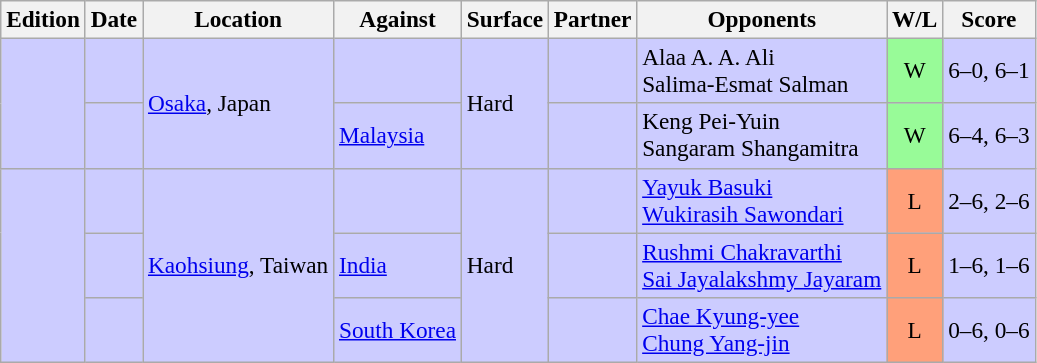<table class=wikitable style=font-size:97%>
<tr>
<th>Edition</th>
<th>Date</th>
<th>Location</th>
<th>Against</th>
<th>Surface</th>
<th>Partner</th>
<th>Opponents</th>
<th>W/L</th>
<th>Score</th>
</tr>
<tr style="background:#ccf;">
<td rowspan="2"></td>
<td></td>
<td rowspan="2"><a href='#'>Osaka</a>, Japan</td>
<td> </td>
<td rowspan="2">Hard</td>
<td> </td>
<td> Alaa A. A. Ali <br>  Salima-Esmat Salman</td>
<td style="text-align:center; background:#98fb98;">W</td>
<td>6–0, 6–1</td>
</tr>
<tr style="background:#ccf;">
<td></td>
<td> <a href='#'>Malaysia</a></td>
<td> </td>
<td> Keng Pei-Yuin <br>  Sangaram Shangamitra</td>
<td style="text-align:center; background:#98fb98;">W</td>
<td>6–4, 6–3</td>
</tr>
<tr style="background:#ccf;">
<td rowspan="3"></td>
<td></td>
<td rowspan="3"><a href='#'>Kaohsiung</a>, Taiwan</td>
<td> </td>
<td rowspan="3">Hard</td>
<td> </td>
<td> <a href='#'>Yayuk Basuki</a> <br>  <a href='#'>Wukirasih Sawondari</a></td>
<td style="text-align:center; background:#ffa07a;">L</td>
<td>2–6, 2–6</td>
</tr>
<tr style="background:#ccf;">
<td></td>
<td> <a href='#'>India</a></td>
<td> </td>
<td> <a href='#'>Rushmi Chakravarthi</a> <br>  <a href='#'>Sai Jayalakshmy Jayaram</a></td>
<td style="text-align:center; background:#ffa07a;">L</td>
<td>1–6, 1–6</td>
</tr>
<tr style="background:#ccf;">
<td></td>
<td> <a href='#'>South Korea</a></td>
<td> </td>
<td> <a href='#'>Chae Kyung-yee</a> <br>  <a href='#'>Chung Yang-jin</a></td>
<td style="text-align:center; background:#ffa07a;">L</td>
<td>0–6, 0–6</td>
</tr>
</table>
